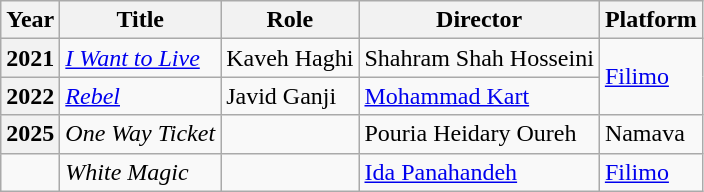<table class="wikitable plainrowheaders sortable"  style=font-size:100%>
<tr>
<th scope="col">Year</th>
<th scope="col">Title</th>
<th scope="col">Role</th>
<th scope="col">Director</th>
<th scope="col" class="unsortable">Platform</th>
</tr>
<tr>
<th scope=row>2021</th>
<td><em><a href='#'>I Want to Live</a></em></td>
<td>Kaveh Haghi</td>
<td>Shahram Shah Hosseini</td>
<td rowspan="2"><a href='#'>Filimo</a></td>
</tr>
<tr>
<th scope=row>2022</th>
<td><em><a href='#'>Rebel</a></em></td>
<td>Javid Ganji</td>
<td><a href='#'>Mohammad Kart</a></td>
</tr>
<tr>
<th scope=row>2025</th>
<td><em>One Way Ticket</em></td>
<td></td>
<td>Pouria Heidary Oureh</td>
<td>Namava</td>
</tr>
<tr>
<td></td>
<td><em>White Magic</em></td>
<td></td>
<td><a href='#'>Ida Panahandeh</a></td>
<td><a href='#'>Filimo</a></td>
</tr>
</table>
